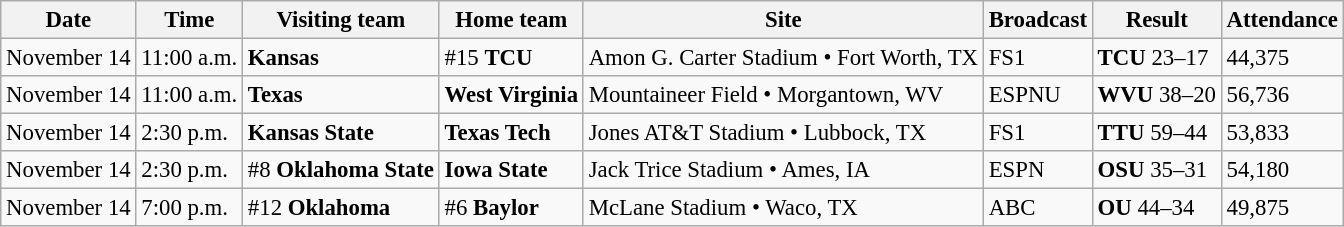<table class="wikitable" style="font-size:95%;">
<tr>
<th>Date</th>
<th>Time</th>
<th>Visiting team</th>
<th>Home team</th>
<th>Site</th>
<th>Broadcast</th>
<th>Result</th>
<th>Attendance</th>
</tr>
<tr bgcolor=>
<td>November 14</td>
<td>11:00 a.m.</td>
<td><strong>Kansas</strong></td>
<td>#15 <strong>TCU</strong></td>
<td>Amon G. Carter Stadium • Fort Worth, TX</td>
<td>FS1</td>
<td><strong>TCU</strong> 23–17</td>
<td>44,375</td>
</tr>
<tr bgcolor=>
<td>November 14</td>
<td>11:00 a.m.</td>
<td><strong>Texas</strong></td>
<td><strong>West Virginia</strong></td>
<td>Mountaineer Field • Morgantown, WV</td>
<td>ESPNU</td>
<td><strong>WVU</strong> 38–20</td>
<td>56,736</td>
</tr>
<tr bgcolor=>
<td>November 14</td>
<td>2:30 p.m.</td>
<td><strong>Kansas State</strong></td>
<td><strong>Texas Tech</strong></td>
<td>Jones AT&T Stadium • Lubbock, TX</td>
<td>FS1</td>
<td><strong>TTU</strong> 59–44</td>
<td>53,833</td>
</tr>
<tr bgcolor=>
<td>November 14</td>
<td>2:30 p.m.</td>
<td>#8 <strong>Oklahoma State</strong></td>
<td><strong>Iowa State</strong></td>
<td>Jack Trice Stadium • Ames, IA</td>
<td>ESPN</td>
<td><strong>OSU</strong> 35–31</td>
<td>54,180</td>
</tr>
<tr bgcolor=>
<td>November 14</td>
<td>7:00 p.m.</td>
<td>#12 <strong>Oklahoma</strong></td>
<td>#6 <strong>Baylor</strong></td>
<td>McLane Stadium • Waco, TX</td>
<td>ABC</td>
<td><strong>OU</strong> 44–34</td>
<td>49,875</td>
</tr>
</table>
